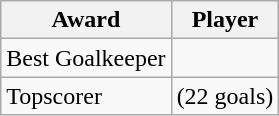<table class="wikitable">
<tr>
<th>Award</th>
<th>Player</th>
</tr>
<tr>
<td>Best Goalkeeper</td>
<td></td>
</tr>
<tr>
<td>Topscorer</td>
<td> (22 goals)</td>
</tr>
</table>
